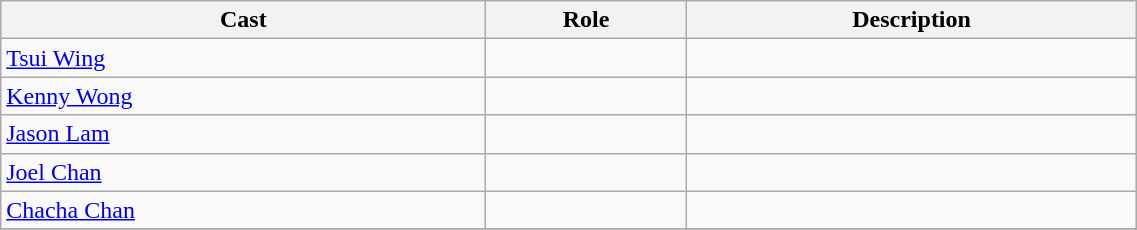<table class="wikitable" width="60%">
<tr>
<th>Cast</th>
<th>Role</th>
<th>Description</th>
</tr>
<tr>
<td><a href='#'>Tsui Wing</a></td>
<td></td>
<td></td>
</tr>
<tr>
<td><a href='#'>Kenny Wong</a></td>
<td></td>
<td></td>
</tr>
<tr>
<td><a href='#'>Jason Lam</a></td>
<td></td>
<td></td>
</tr>
<tr>
<td><a href='#'>Joel Chan</a></td>
<td></td>
<td></td>
</tr>
<tr>
<td><a href='#'>Chacha Chan</a></td>
<td></td>
<td></td>
</tr>
<tr>
</tr>
</table>
